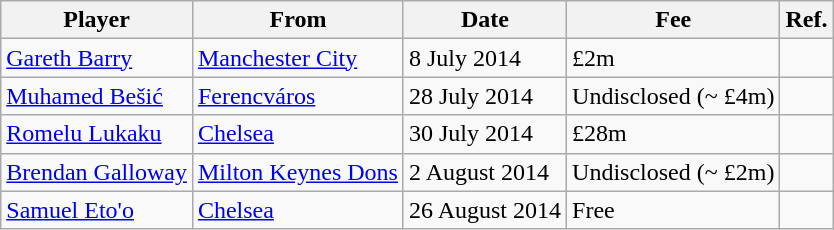<table class="wikitable sortable">
<tr>
<th>Player</th>
<th>From</th>
<th>Date</th>
<th>Fee</th>
<th class=unsortable>Ref.</th>
</tr>
<tr>
<td> <a href='#'>Gareth Barry</a></td>
<td> <a href='#'>Manchester City</a></td>
<td>8 July 2014</td>
<td>£2m</td>
<td align="center"></td>
</tr>
<tr>
<td> <a href='#'>Muhamed Bešić</a></td>
<td> <a href='#'>Ferencváros</a></td>
<td>28 July 2014</td>
<td>Undisclosed (~ £4m)</td>
<td align="center"></td>
</tr>
<tr>
<td> <a href='#'>Romelu Lukaku</a></td>
<td> <a href='#'>Chelsea</a></td>
<td>30 July 2014</td>
<td>£28m</td>
<td align="center"></td>
</tr>
<tr>
<td> <a href='#'>Brendan Galloway</a></td>
<td> <a href='#'>Milton Keynes Dons</a></td>
<td>2 August 2014</td>
<td>Undisclosed (~ £2m)</td>
<td align="center"></td>
</tr>
<tr>
<td> <a href='#'>Samuel Eto'o</a></td>
<td> <a href='#'>Chelsea</a></td>
<td>26 August 2014</td>
<td>Free</td>
<td align="center"></td>
</tr>
</table>
